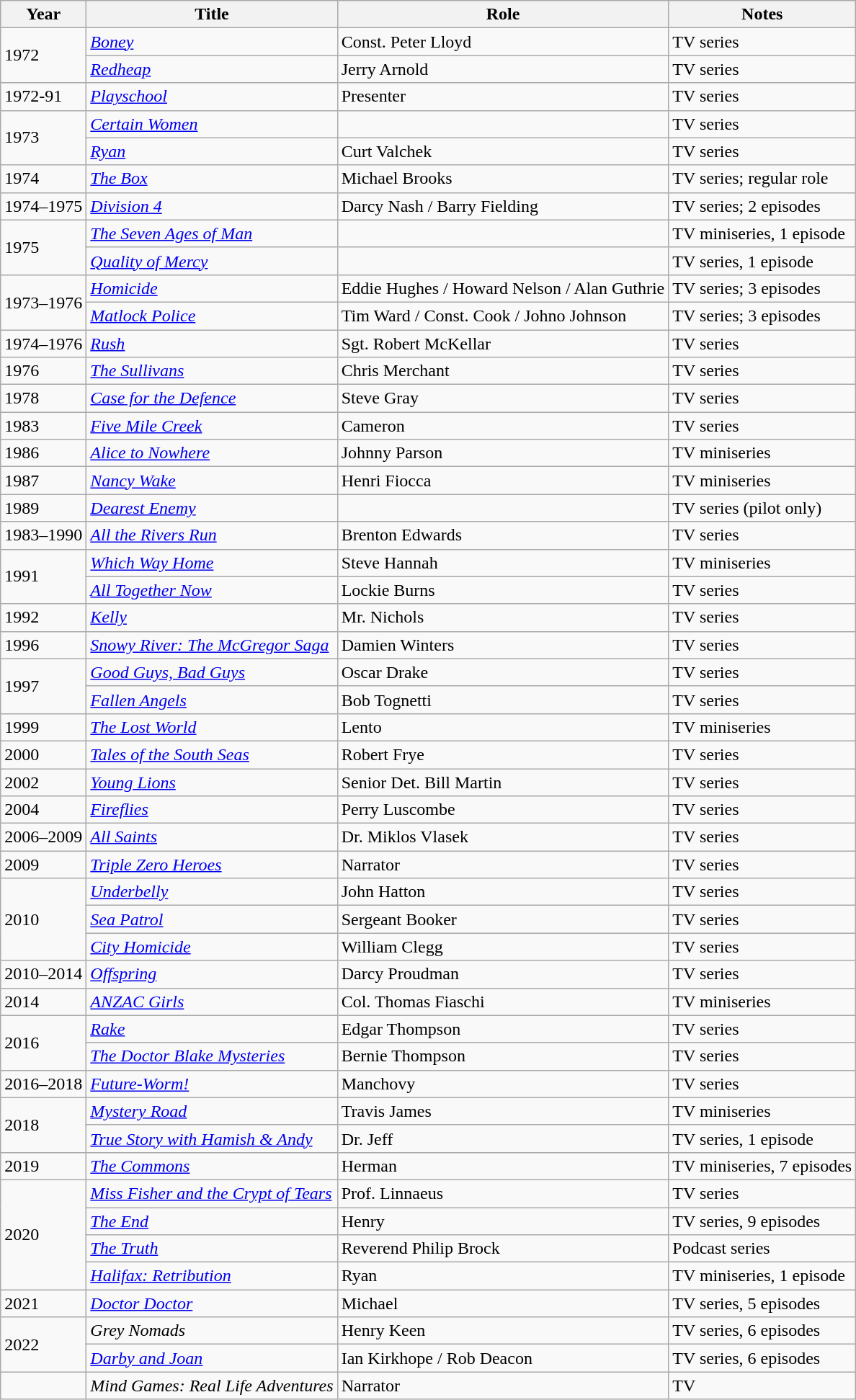<table class="wikitable">
<tr>
<th>Year</th>
<th>Title</th>
<th>Role</th>
<th>Notes</th>
</tr>
<tr>
<td rowspan=2>1972</td>
<td><em><a href='#'>Boney</a></em></td>
<td>Const. Peter Lloyd</td>
<td>TV series</td>
</tr>
<tr>
<td><em><a href='#'>Redheap</a></em></td>
<td>Jerry Arnold</td>
<td>TV series</td>
</tr>
<tr>
<td>1972-91</td>
<td><em><a href='#'>Playschool</a></em></td>
<td>Presenter</td>
<td>TV series</td>
</tr>
<tr>
<td rowspan=2>1973</td>
<td><em><a href='#'>Certain Women</a></em></td>
<td></td>
<td>TV series</td>
</tr>
<tr>
<td><em><a href='#'>Ryan</a></em></td>
<td>Curt Valchek</td>
<td>TV series</td>
</tr>
<tr>
<td>1974</td>
<td><em><a href='#'>The Box</a></em></td>
<td>Michael Brooks</td>
<td>TV series; regular role</td>
</tr>
<tr>
<td>1974–1975</td>
<td><em><a href='#'>Division 4</a></em></td>
<td>Darcy Nash / Barry Fielding</td>
<td>TV series; 2 episodes</td>
</tr>
<tr>
<td rowspan=2>1975</td>
<td><em><a href='#'>The Seven Ages of Man</a></em></td>
<td></td>
<td>TV miniseries, 1 episode</td>
</tr>
<tr>
<td><em><a href='#'>Quality of Mercy</a></em></td>
<td></td>
<td>TV series, 1 episode</td>
</tr>
<tr>
<td rowspan=2>1973–1976</td>
<td><em><a href='#'>Homicide</a></em></td>
<td>Eddie Hughes / Howard Nelson / Alan Guthrie</td>
<td>TV series; 3 episodes</td>
</tr>
<tr>
<td><em><a href='#'>Matlock Police</a></em></td>
<td>Tim Ward / Const. Cook / Johno Johnson</td>
<td>TV series; 3 episodes</td>
</tr>
<tr>
<td>1974–1976</td>
<td><em><a href='#'>Rush</a></em></td>
<td>Sgt. Robert McKellar</td>
<td>TV series</td>
</tr>
<tr>
<td>1976</td>
<td><em><a href='#'>The Sullivans</a></em></td>
<td>Chris Merchant</td>
<td>TV series</td>
</tr>
<tr>
<td>1978</td>
<td><em><a href='#'>Case for the Defence</a></em></td>
<td>Steve Gray</td>
<td>TV series</td>
</tr>
<tr>
<td>1983</td>
<td><em><a href='#'>Five Mile Creek</a></em></td>
<td>Cameron</td>
<td>TV series</td>
</tr>
<tr>
<td>1986</td>
<td><em><a href='#'>Alice to Nowhere</a></em></td>
<td>Johnny Parson</td>
<td>TV miniseries</td>
</tr>
<tr>
<td>1987</td>
<td><em><a href='#'>Nancy Wake</a></em></td>
<td>Henri Fiocca</td>
<td>TV miniseries</td>
</tr>
<tr>
<td>1989</td>
<td><em><a href='#'>Dearest Enemy</a></em></td>
<td></td>
<td>TV series (pilot only)</td>
</tr>
<tr>
<td>1983–1990</td>
<td><em><a href='#'>All the Rivers Run</a></em></td>
<td>Brenton Edwards</td>
<td>TV series</td>
</tr>
<tr>
<td rowspan="2">1991</td>
<td><em><a href='#'>Which Way Home</a></em></td>
<td>Steve Hannah</td>
<td>TV miniseries</td>
</tr>
<tr>
<td><em><a href='#'>All Together Now</a></em></td>
<td>Lockie Burns</td>
<td>TV series</td>
</tr>
<tr>
<td>1992</td>
<td><em><a href='#'>Kelly</a></em></td>
<td>Mr. Nichols</td>
<td>TV series</td>
</tr>
<tr>
<td>1996</td>
<td><em><a href='#'>Snowy River: The McGregor Saga</a></em></td>
<td>Damien Winters</td>
<td>TV series</td>
</tr>
<tr>
<td rowspan="2">1997</td>
<td><em><a href='#'>Good Guys, Bad Guys</a></em></td>
<td>Oscar Drake</td>
<td>TV series</td>
</tr>
<tr>
<td><em><a href='#'>Fallen Angels</a></em></td>
<td>Bob Tognetti</td>
<td>TV series</td>
</tr>
<tr>
<td>1999</td>
<td><em><a href='#'>The Lost World</a></em></td>
<td>Lento</td>
<td>TV miniseries</td>
</tr>
<tr>
<td>2000</td>
<td><em><a href='#'>Tales of the South Seas</a></em></td>
<td>Robert Frye</td>
<td>TV series</td>
</tr>
<tr>
<td>2002</td>
<td><em><a href='#'>Young Lions</a></em></td>
<td>Senior Det. Bill Martin</td>
<td>TV series</td>
</tr>
<tr>
<td>2004</td>
<td><em><a href='#'>Fireflies</a></em></td>
<td>Perry Luscombe</td>
<td>TV series</td>
</tr>
<tr>
<td>2006–2009</td>
<td><em><a href='#'>All Saints</a></em></td>
<td>Dr. Miklos Vlasek</td>
<td>TV series</td>
</tr>
<tr>
<td>2009</td>
<td><em><a href='#'>Triple Zero Heroes</a></em></td>
<td>Narrator</td>
<td>TV series</td>
</tr>
<tr>
<td rowspan="3">2010</td>
<td><em><a href='#'>Underbelly</a></em></td>
<td>John Hatton</td>
<td>TV series</td>
</tr>
<tr>
<td><em><a href='#'>Sea Patrol</a></em></td>
<td>Sergeant Booker</td>
<td>TV series</td>
</tr>
<tr>
<td><em><a href='#'>City Homicide</a></em></td>
<td>William Clegg</td>
<td>TV series</td>
</tr>
<tr>
<td>2010–2014</td>
<td><em><a href='#'>Offspring</a></em></td>
<td>Darcy Proudman</td>
<td>TV series</td>
</tr>
<tr>
<td>2014</td>
<td><em><a href='#'>ANZAC Girls</a></em></td>
<td>Col. Thomas Fiaschi</td>
<td>TV miniseries</td>
</tr>
<tr>
<td rowspan="2">2016</td>
<td><em><a href='#'>Rake</a></em></td>
<td>Edgar Thompson</td>
<td>TV series</td>
</tr>
<tr>
<td><em><a href='#'>The Doctor Blake Mysteries</a></em></td>
<td>Bernie Thompson</td>
<td>TV series</td>
</tr>
<tr>
<td>2016–2018</td>
<td><em><a href='#'>Future-Worm!</a></em></td>
<td>Manchovy</td>
<td>TV series</td>
</tr>
<tr>
<td rowspan="2">2018</td>
<td><em><a href='#'>Mystery Road</a></em></td>
<td>Travis James</td>
<td>TV miniseries</td>
</tr>
<tr>
<td><em><a href='#'>True Story with Hamish & Andy</a></em></td>
<td>Dr. Jeff</td>
<td>TV series, 1 episode</td>
</tr>
<tr>
<td>2019</td>
<td><em><a href='#'>The Commons</a></em></td>
<td>Herman</td>
<td>TV miniseries, 7 episodes</td>
</tr>
<tr>
<td rowspan="4">2020</td>
<td><em><a href='#'>Miss Fisher and the Crypt of Tears</a></em></td>
<td>Prof. Linnaeus</td>
<td>TV series</td>
</tr>
<tr>
<td><em><a href='#'>The End</a></em></td>
<td>Henry</td>
<td>TV series, 9 episodes</td>
</tr>
<tr>
<td><em><a href='#'>The Truth</a></em></td>
<td>Reverend Philip Brock</td>
<td>Podcast series</td>
</tr>
<tr>
<td><em><a href='#'>Halifax: Retribution</a></em></td>
<td>Ryan</td>
<td>TV miniseries, 1 episode</td>
</tr>
<tr>
<td>2021</td>
<td><em><a href='#'>Doctor Doctor</a></em></td>
<td>Michael</td>
<td>TV series, 5 episodes</td>
</tr>
<tr>
<td rowspan="2">2022</td>
<td><em>Grey Nomads</em></td>
<td>Henry Keen</td>
<td>TV series, 6 episodes</td>
</tr>
<tr>
<td><em><a href='#'>Darby and Joan</a></em></td>
<td>Ian Kirkhope / Rob Deacon</td>
<td>TV series, 6 episodes</td>
</tr>
<tr>
<td></td>
<td><em>Mind Games: Real Life Adventures</em></td>
<td>Narrator</td>
<td>TV</td>
</tr>
</table>
